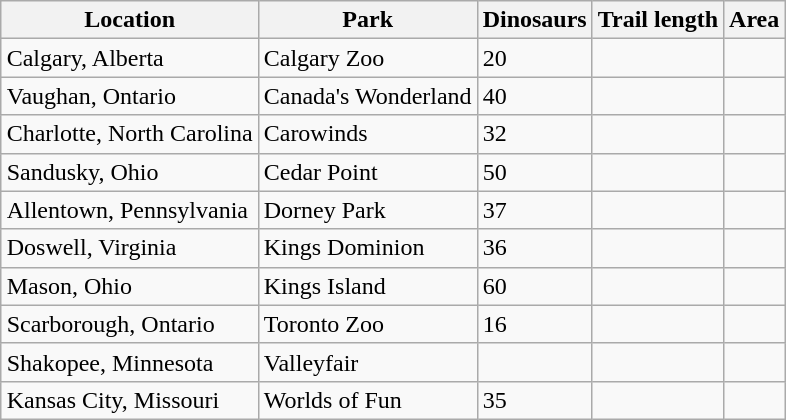<table class="wikitable sortable" style="margin:auto;">
<tr>
<th>Location</th>
<th>Park</th>
<th>Dinosaurs</th>
<th>Trail length</th>
<th>Area</th>
</tr>
<tr>
<td>Calgary, Alberta</td>
<td>Calgary Zoo</td>
<td>20</td>
<td></td>
<td></td>
</tr>
<tr>
<td>Vaughan,  Ontario</td>
<td>Canada's Wonderland</td>
<td>40</td>
<td></td>
<td></td>
</tr>
<tr>
<td>Charlotte, North Carolina</td>
<td>Carowinds</td>
<td>32</td>
<td></td>
<td></td>
</tr>
<tr>
<td>Sandusky, Ohio</td>
<td>Cedar Point</td>
<td>50</td>
<td></td>
<td></td>
</tr>
<tr>
<td>Allentown, Pennsylvania</td>
<td>Dorney Park</td>
<td>37</td>
<td></td>
<td></td>
</tr>
<tr>
<td>Doswell, Virginia</td>
<td>Kings Dominion</td>
<td>36</td>
<td></td>
<td></td>
</tr>
<tr>
<td>Mason, Ohio</td>
<td>Kings Island</td>
<td>60</td>
<td></td>
<td></td>
</tr>
<tr>
<td>Scarborough, Ontario</td>
<td>Toronto Zoo</td>
<td>16</td>
<td></td>
<td></td>
</tr>
<tr>
<td>Shakopee, Minnesota</td>
<td>Valleyfair</td>
<td></td>
<td></td>
<td></td>
</tr>
<tr>
<td>Kansas City, Missouri</td>
<td>Worlds of Fun</td>
<td>35</td>
<td></td>
<td></td>
</tr>
</table>
